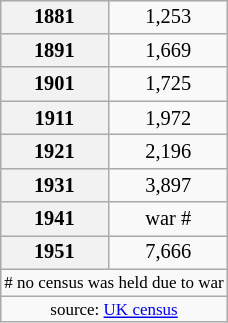<table class="wikitable"  style="float:right; font-size:85%; margin-left:10px;">
<tr>
<th style="text-align:center;">1881</th>
<td style="text-align:center;">1,253</td>
</tr>
<tr>
<th style="text-align:center;">1891</th>
<td style="text-align:center;">1,669</td>
</tr>
<tr>
<th style="text-align:center;">1901</th>
<td style="text-align:center;">1,725</td>
</tr>
<tr>
<th style="text-align:center;">1911</th>
<td style="text-align:center;">1,972</td>
</tr>
<tr>
<th style="text-align:center;">1921</th>
<td style="text-align:center;">2,196</td>
</tr>
<tr>
<th style="text-align:center;">1931</th>
<td style="text-align:center;">3,897</td>
</tr>
<tr>
<th style="text-align:center;">1941</th>
<td style="text-align:center;">war #</td>
</tr>
<tr>
<th style="text-align:center;">1951</th>
<td style="text-align:center;">7,666</td>
</tr>
<tr>
<td style="font-size:smaller" colspan=2># no census was held due to war</td>
</tr>
<tr>
<td colspan="2" style="font-size:smaller; text-align:center;">source: <a href='#'>UK census</a></td>
</tr>
</table>
